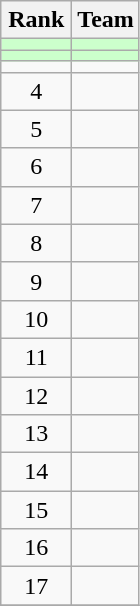<table class="wikitable" style="text-align:center">
<tr>
<th width=40>Rank</th>
<th>Team</th>
</tr>
<tr bgcolor=#ccffcc>
<td></td>
<td style="text-align:left"></td>
</tr>
<tr bgcolor=#ccffcc>
<td></td>
<td style="text-align:left"></td>
</tr>
<tr>
<td></td>
<td style="text-align:left"></td>
</tr>
<tr>
<td>4</td>
<td style="text-align:left"></td>
</tr>
<tr>
<td>5</td>
<td style="text-align:left"></td>
</tr>
<tr>
<td>6</td>
<td style="text-align:left"></td>
</tr>
<tr>
<td>7</td>
<td style="text-align:left"></td>
</tr>
<tr>
<td>8</td>
<td style="text-align:left"></td>
</tr>
<tr>
<td>9</td>
<td style="text-align:left"></td>
</tr>
<tr>
<td>10</td>
<td style="text-align:left"></td>
</tr>
<tr>
<td>11</td>
<td style="text-align:left"></td>
</tr>
<tr>
<td>12</td>
<td style="text-align:left"></td>
</tr>
<tr>
<td>13</td>
<td style="text-align:left"></td>
</tr>
<tr>
<td>14</td>
<td style="text-align:left"></td>
</tr>
<tr>
<td>15</td>
<td style="text-align:left"></td>
</tr>
<tr>
<td>16</td>
<td style="text-align:left"></td>
</tr>
<tr>
<td>17</td>
<td style="text-align:left"></td>
</tr>
<tr>
</tr>
</table>
